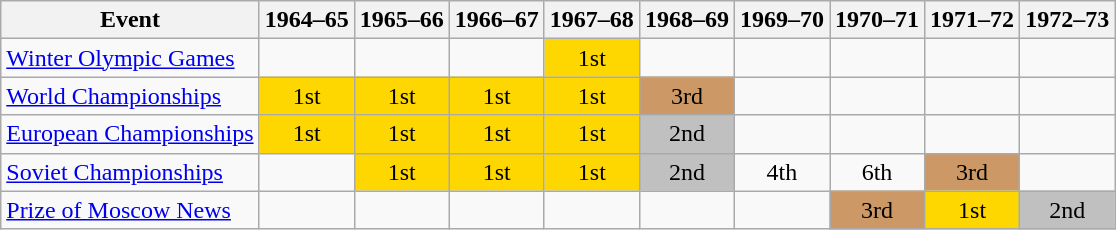<table class="wikitable" style="text-align:center">
<tr>
<th>Event</th>
<th>1964–65</th>
<th>1965–66</th>
<th>1966–67</th>
<th>1967–68</th>
<th>1968–69</th>
<th>1969–70</th>
<th>1970–71</th>
<th>1971–72</th>
<th>1972–73</th>
</tr>
<tr>
<td align=left><a href='#'>Winter Olympic Games</a></td>
<td></td>
<td></td>
<td></td>
<td bgcolor=gold>1st</td>
<td></td>
<td></td>
<td></td>
<td></td>
<td></td>
</tr>
<tr>
<td align=left><a href='#'>World Championships</a></td>
<td bgcolor=gold>1st</td>
<td bgcolor=gold>1st</td>
<td bgcolor=gold>1st</td>
<td bgcolor=gold>1st</td>
<td bgcolor=cc9966>3rd</td>
<td></td>
<td></td>
<td></td>
<td></td>
</tr>
<tr>
<td align=left><a href='#'>European Championships</a></td>
<td bgcolor=gold>1st</td>
<td bgcolor=gold>1st</td>
<td bgcolor=gold>1st</td>
<td bgcolor=gold>1st</td>
<td bgcolor=silver>2nd</td>
<td></td>
<td></td>
<td></td>
<td></td>
</tr>
<tr>
<td align=left><a href='#'>Soviet Championships</a></td>
<td></td>
<td bgcolor=gold>1st</td>
<td bgcolor=gold>1st</td>
<td bgcolor=gold>1st</td>
<td bgcolor=silver>2nd</td>
<td>4th</td>
<td>6th</td>
<td bgcolor=cc9966>3rd</td>
<td></td>
</tr>
<tr>
<td align=left><a href='#'>Prize of Moscow News</a></td>
<td></td>
<td></td>
<td></td>
<td></td>
<td></td>
<td></td>
<td bgcolor=cc9966>3rd</td>
<td bgcolor=gold>1st</td>
<td bgcolor=silver>2nd</td>
</tr>
</table>
